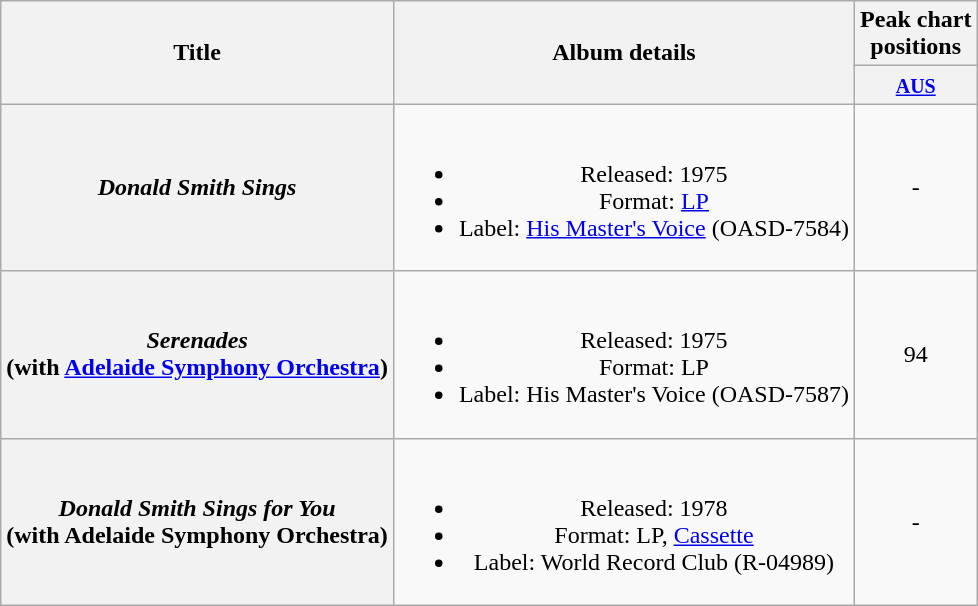<table class="wikitable plainrowheaders" style="text-align:center;" border="1">
<tr>
<th scope="col" rowspan="2">Title</th>
<th scope="col" rowspan="2">Album details</th>
<th scope="col" colspan="1">Peak chart<br>positions</th>
</tr>
<tr>
<th scope="col" style="text-align:center;"><small><a href='#'>AUS</a></small><br></th>
</tr>
<tr>
<th scope="row"><em>Donald Smith Sings</em></th>
<td><br><ul><li>Released: 1975</li><li>Format: <a href='#'>LP</a></li><li>Label: <a href='#'>His Master's Voice</a> (OASD-7584)</li></ul></td>
<td align="center">-</td>
</tr>
<tr>
<th scope="row"><em>Serenades</em> <br> (with <a href='#'>Adelaide Symphony Orchestra</a>)</th>
<td><br><ul><li>Released: 1975</li><li>Format: LP</li><li>Label: His Master's Voice (OASD-7587)</li></ul></td>
<td align="center">94</td>
</tr>
<tr>
<th scope="row"><em>Donald Smith Sings for You</em> <br> (with Adelaide Symphony Orchestra)</th>
<td><br><ul><li>Released: 1978</li><li>Format: LP, <a href='#'>Cassette</a></li><li>Label: World Record Club (R-04989)</li></ul></td>
<td align="center">-</td>
</tr>
</table>
